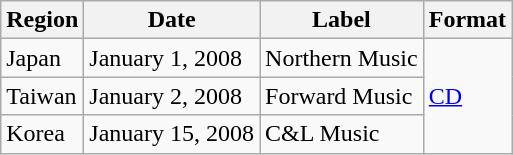<table class="wikitable">
<tr>
<th>Region</th>
<th>Date</th>
<th>Label</th>
<th>Format</th>
</tr>
<tr>
<td>Japan</td>
<td>January 1, 2008</td>
<td>Northern Music</td>
<td rowspan="3"><a href='#'>CD</a></td>
</tr>
<tr>
<td>Taiwan</td>
<td>January 2, 2008</td>
<td>Forward Music</td>
</tr>
<tr>
<td>Korea</td>
<td>January 15, 2008</td>
<td>C&L Music</td>
</tr>
</table>
